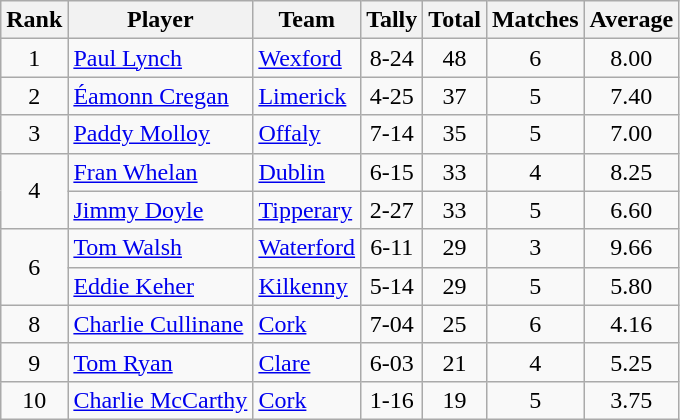<table class="wikitable">
<tr>
<th>Rank</th>
<th>Player</th>
<th>Team</th>
<th>Tally</th>
<th>Total</th>
<th>Matches</th>
<th>Average</th>
</tr>
<tr>
<td rowspan=1 align=center>1</td>
<td><a href='#'>Paul Lynch</a></td>
<td><a href='#'>Wexford</a></td>
<td align=center>8-24</td>
<td align=center>48</td>
<td align=center>6</td>
<td align=center>8.00</td>
</tr>
<tr>
<td rowspan=1 align=center>2</td>
<td><a href='#'>Éamonn Cregan</a></td>
<td><a href='#'>Limerick</a></td>
<td align=center>4-25</td>
<td align=center>37</td>
<td align=center>5</td>
<td align=center>7.40</td>
</tr>
<tr>
<td rowspan=1 align=center>3</td>
<td><a href='#'>Paddy Molloy</a></td>
<td><a href='#'>Offaly</a></td>
<td align=center>7-14</td>
<td align=center>35</td>
<td align=center>5</td>
<td align=center>7.00</td>
</tr>
<tr>
<td rowspan=2 align=center>4</td>
<td><a href='#'>Fran Whelan</a></td>
<td><a href='#'>Dublin</a></td>
<td align=center>6-15</td>
<td align=center>33</td>
<td align=center>4</td>
<td align=center>8.25</td>
</tr>
<tr>
<td><a href='#'>Jimmy Doyle</a></td>
<td><a href='#'>Tipperary</a></td>
<td align=center>2-27</td>
<td align=center>33</td>
<td align=center>5</td>
<td align=center>6.60</td>
</tr>
<tr>
<td rowspan=2 align=center>6</td>
<td><a href='#'>Tom Walsh</a></td>
<td><a href='#'>Waterford</a></td>
<td align=center>6-11</td>
<td align=center>29</td>
<td align=center>3</td>
<td align=center>9.66</td>
</tr>
<tr>
<td><a href='#'>Eddie Keher</a></td>
<td><a href='#'>Kilkenny</a></td>
<td align=center>5-14</td>
<td align=center>29</td>
<td align=center>5</td>
<td align=center>5.80</td>
</tr>
<tr>
<td rowspan=1 align=center>8</td>
<td><a href='#'>Charlie Cullinane</a></td>
<td><a href='#'>Cork</a></td>
<td align=center>7-04</td>
<td align=center>25</td>
<td align=center>6</td>
<td align=center>4.16</td>
</tr>
<tr>
<td rowspan=1 align=center>9</td>
<td><a href='#'>Tom Ryan</a></td>
<td><a href='#'>Clare</a></td>
<td align=center>6-03</td>
<td align=center>21</td>
<td align=center>4</td>
<td align=center>5.25</td>
</tr>
<tr>
<td rowspan=1 align=center>10</td>
<td><a href='#'>Charlie McCarthy</a></td>
<td><a href='#'>Cork</a></td>
<td align=center>1-16</td>
<td align=center>19</td>
<td align=center>5</td>
<td align=center>3.75</td>
</tr>
</table>
